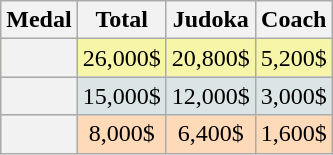<table class=wikitable style="text-align:center;">
<tr>
<th>Medal</th>
<th>Total</th>
<th>Judoka</th>
<th>Coach</th>
</tr>
<tr bgcolor=F7F6A8>
<th></th>
<td>26,000$</td>
<td>20,800$</td>
<td>5,200$</td>
</tr>
<tr bgcolor=DCE5E5>
<th></th>
<td>15,000$</td>
<td>12,000$</td>
<td>3,000$</td>
</tr>
<tr bgcolor=FFDAB9>
<th></th>
<td>8,000$</td>
<td>6,400$</td>
<td>1,600$</td>
</tr>
</table>
